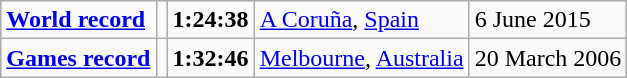<table class="wikitable">
<tr>
<td><a href='#'><strong>World record</strong></a></td>
<td></td>
<td><strong>1:24:38</strong></td>
<td><a href='#'>A Coruña</a>, <a href='#'>Spain</a></td>
<td>6 June 2015</td>
</tr>
<tr>
<td><a href='#'><strong>Games record</strong></a></td>
<td></td>
<td><strong>1:32:46</strong></td>
<td><a href='#'>Melbourne</a>, <a href='#'>Australia</a></td>
<td>20 March 2006</td>
</tr>
</table>
